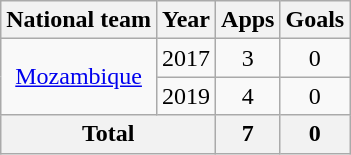<table class="wikitable" style="text-align:center">
<tr>
<th>National team</th>
<th>Year</th>
<th>Apps</th>
<th>Goals</th>
</tr>
<tr>
<td rowspan="2"><a href='#'>Mozambique</a></td>
<td>2017</td>
<td>3</td>
<td>0</td>
</tr>
<tr>
<td>2019</td>
<td>4</td>
<td>0</td>
</tr>
<tr>
<th colspan=2>Total</th>
<th>7</th>
<th>0</th>
</tr>
</table>
